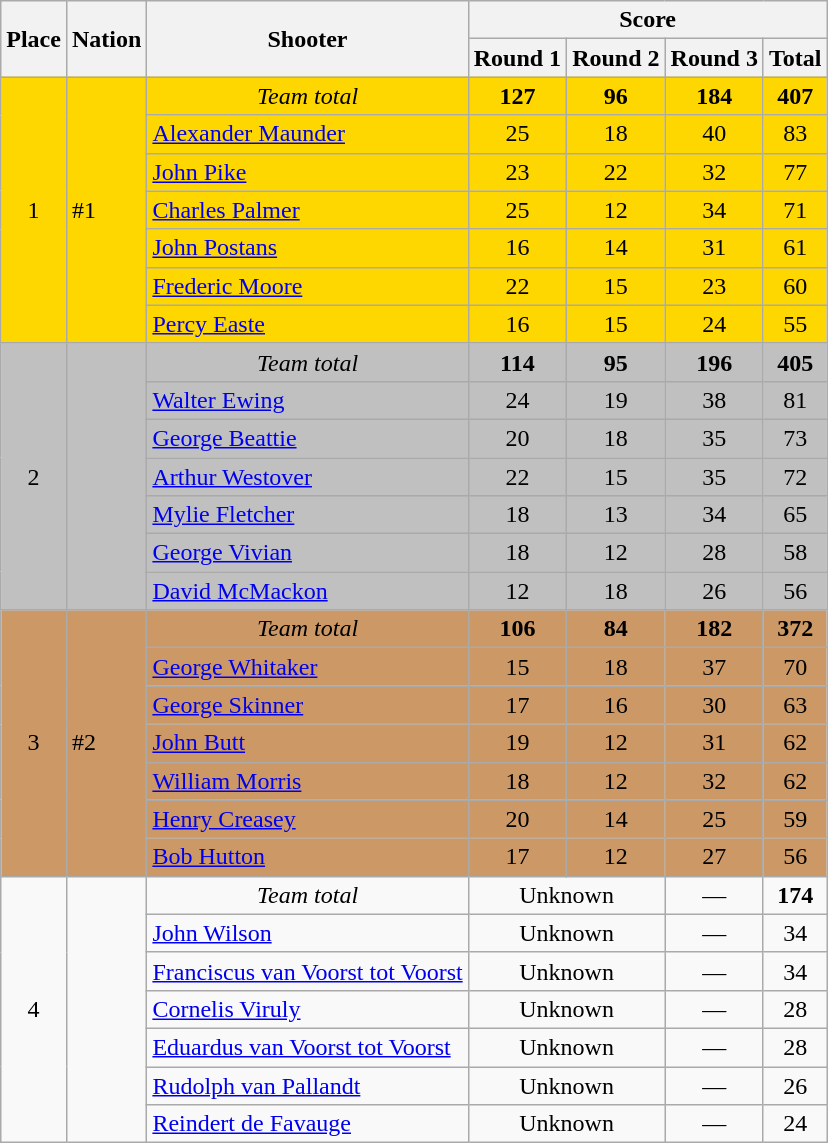<table class=wikitable>
<tr>
<th rowspan=2>Place</th>
<th rowspan=2>Nation</th>
<th rowspan=2>Shooter</th>
<th colspan=4>Score</th>
</tr>
<tr>
<th>Round 1</th>
<th>Round 2</th>
<th>Round 3</th>
<th>Total</th>
</tr>
<tr align=center bgcolor=gold>
<td rowspan=7>1</td>
<td rowspan=7 align=left> #1</td>
<td><em>Team total</em></td>
<td><strong>127</strong></td>
<td><strong>96</strong></td>
<td><strong>184</strong></td>
<td><strong>407</strong></td>
</tr>
<tr align=center bgcolor=gold>
<td align=left><a href='#'>Alexander Maunder</a></td>
<td>25</td>
<td>18</td>
<td>40</td>
<td>83</td>
</tr>
<tr align=center bgcolor=gold>
<td align=left><a href='#'>John Pike</a></td>
<td>23</td>
<td>22</td>
<td>32</td>
<td>77</td>
</tr>
<tr align=center bgcolor=gold>
<td align=left><a href='#'>Charles Palmer</a></td>
<td>25</td>
<td>12</td>
<td>34</td>
<td>71</td>
</tr>
<tr align=center bgcolor=gold>
<td align=left><a href='#'>John Postans</a></td>
<td>16</td>
<td>14</td>
<td>31</td>
<td>61</td>
</tr>
<tr align=center bgcolor=gold>
<td align=left><a href='#'>Frederic Moore</a></td>
<td>22</td>
<td>15</td>
<td>23</td>
<td>60</td>
</tr>
<tr align=center bgcolor=gold>
<td align=left><a href='#'>Percy Easte</a></td>
<td>16</td>
<td>15</td>
<td>24</td>
<td>55</td>
</tr>
<tr align=center bgcolor=silver>
<td rowspan=7>2</td>
<td rowspan=7 align=left></td>
<td><em>Team total</em></td>
<td><strong>114</strong></td>
<td><strong>95</strong></td>
<td><strong>196</strong></td>
<td><strong>405</strong></td>
</tr>
<tr align=center bgcolor=silver>
<td align=left><a href='#'>Walter Ewing</a></td>
<td>24</td>
<td>19</td>
<td>38</td>
<td>81</td>
</tr>
<tr align=center bgcolor=silver>
<td align=left><a href='#'>George Beattie</a></td>
<td>20</td>
<td>18</td>
<td>35</td>
<td>73</td>
</tr>
<tr align=center bgcolor=silver>
<td align=left><a href='#'>Arthur Westover</a></td>
<td>22</td>
<td>15</td>
<td>35</td>
<td>72</td>
</tr>
<tr align=center bgcolor=silver>
<td align=left><a href='#'>Mylie Fletcher</a></td>
<td>18</td>
<td>13</td>
<td>34</td>
<td>65</td>
</tr>
<tr align=center bgcolor=silver>
<td align=left><a href='#'>George Vivian</a></td>
<td>18</td>
<td>12</td>
<td>28</td>
<td>58</td>
</tr>
<tr align=center bgcolor=silver>
<td align=left><a href='#'>David McMackon</a></td>
<td>12</td>
<td>18</td>
<td>26</td>
<td>56</td>
</tr>
<tr align=center bgcolor=cc9966>
<td rowspan=7>3</td>
<td rowspan=7 align=left> #2</td>
<td><em>Team total</em></td>
<td><strong>106</strong></td>
<td><strong>84</strong></td>
<td><strong>182</strong></td>
<td><strong>372</strong></td>
</tr>
<tr align=center bgcolor=cc9966>
<td align=left><a href='#'>George Whitaker</a></td>
<td>15</td>
<td>18</td>
<td>37</td>
<td>70</td>
</tr>
<tr align=center bgcolor=cc9966>
<td align=left><a href='#'>George Skinner</a></td>
<td>17</td>
<td>16</td>
<td>30</td>
<td>63</td>
</tr>
<tr align=center bgcolor=cc9966>
<td align=left><a href='#'>John Butt</a></td>
<td>19</td>
<td>12</td>
<td>31</td>
<td>62</td>
</tr>
<tr align=center bgcolor=cc9966>
<td align=left><a href='#'>William Morris</a></td>
<td>18</td>
<td>12</td>
<td>32</td>
<td>62</td>
</tr>
<tr align=center bgcolor=cc9966>
<td align=left><a href='#'>Henry Creasey</a></td>
<td>20</td>
<td>14</td>
<td>25</td>
<td>59</td>
</tr>
<tr align=center bgcolor=cc9966>
<td align=left><a href='#'>Bob Hutton</a></td>
<td>17</td>
<td>12</td>
<td>27</td>
<td>56</td>
</tr>
<tr align=center>
<td rowspan=7>4</td>
<td rowspan=7 align=left></td>
<td><em>Team total</em></td>
<td colspan=2>Unknown</td>
<td>—</td>
<td><strong>174</strong></td>
</tr>
<tr align=center>
<td align=left><a href='#'>John Wilson</a></td>
<td colspan=2>Unknown</td>
<td>—</td>
<td>34</td>
</tr>
<tr align=center>
<td align=left><a href='#'>Franciscus van Voorst tot Voorst</a></td>
<td colspan=2>Unknown</td>
<td>—</td>
<td>34</td>
</tr>
<tr align=center>
<td align=left><a href='#'>Cornelis Viruly</a></td>
<td colspan=2>Unknown</td>
<td>—</td>
<td>28</td>
</tr>
<tr align=center>
<td align=left><a href='#'>Eduardus van Voorst tot Voorst</a></td>
<td colspan=2>Unknown</td>
<td>—</td>
<td>28</td>
</tr>
<tr align=center>
<td align=left><a href='#'>Rudolph van Pallandt</a></td>
<td colspan=2>Unknown</td>
<td>—</td>
<td>26</td>
</tr>
<tr align=center>
<td align=left><a href='#'>Reindert de Favauge</a></td>
<td colspan=2>Unknown</td>
<td>—</td>
<td>24</td>
</tr>
</table>
